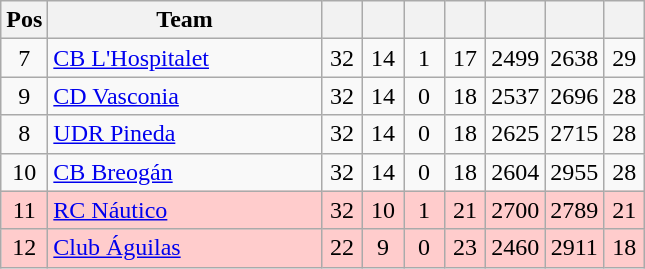<table class="wikitable" style="text-align:center;">
<tr>
<th width=20>Pos</th>
<th width=175>Team</th>
<th width=20></th>
<th width=20></th>
<th width=20></th>
<th width=20></th>
<th width=20></th>
<th width=20></th>
<th width=20></th>
</tr>
<tr>
<td>7</td>
<td align=left><a href='#'>CB L'Hospitalet</a></td>
<td>32</td>
<td>14</td>
<td>1</td>
<td>17</td>
<td>2499</td>
<td>2638</td>
<td>29</td>
</tr>
<tr>
<td>9</td>
<td align=left><a href='#'>CD Vasconia</a></td>
<td>32</td>
<td>14</td>
<td>0</td>
<td>18</td>
<td>2537</td>
<td>2696</td>
<td>28</td>
</tr>
<tr>
<td>8</td>
<td align=left><a href='#'>UDR Pineda</a></td>
<td>32</td>
<td>14</td>
<td>0</td>
<td>18</td>
<td>2625</td>
<td>2715</td>
<td>28</td>
</tr>
<tr>
<td>10</td>
<td align=left><a href='#'>CB Breogán</a></td>
<td>32</td>
<td>14</td>
<td>0</td>
<td>18</td>
<td>2604</td>
<td>2955</td>
<td>28</td>
</tr>
<tr bgcolor=#FFCCCC>
<td>11</td>
<td align=left><a href='#'>RC Náutico</a></td>
<td>32</td>
<td>10</td>
<td>1</td>
<td>21</td>
<td>2700</td>
<td>2789</td>
<td>21</td>
</tr>
<tr bgcolor=#FFCCCC>
<td>12</td>
<td align=left><a href='#'>Club Águilas</a></td>
<td>22</td>
<td>9</td>
<td>0</td>
<td>23</td>
<td>2460</td>
<td>2911</td>
<td>18</td>
</tr>
</table>
